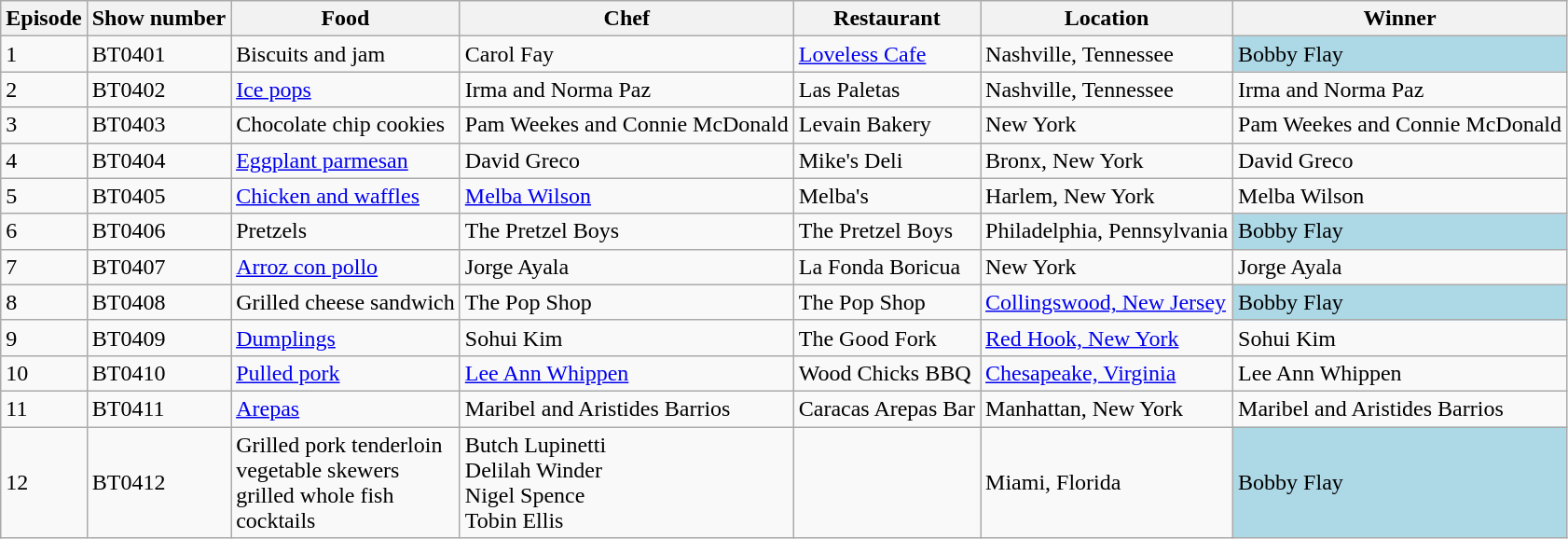<table class="wikitable">
<tr>
<th>Episode</th>
<th>Show number</th>
<th>Food</th>
<th>Chef</th>
<th>Restaurant</th>
<th>Location</th>
<th>Winner</th>
</tr>
<tr>
<td>1</td>
<td>BT0401</td>
<td>Biscuits and jam</td>
<td>Carol Fay</td>
<td><a href='#'>Loveless Cafe</a></td>
<td>Nashville, Tennessee</td>
<td style="background:lightblue;">Bobby Flay</td>
</tr>
<tr>
<td>2</td>
<td>BT0402</td>
<td><a href='#'>Ice pops</a></td>
<td>Irma and Norma Paz</td>
<td>Las Paletas</td>
<td>Nashville, Tennessee</td>
<td bgcolor=>Irma and Norma Paz</td>
</tr>
<tr>
<td>3</td>
<td>BT0403</td>
<td>Chocolate chip cookies</td>
<td>Pam Weekes and Connie McDonald</td>
<td>Levain Bakery</td>
<td>New York</td>
<td bgcolor=>Pam Weekes and Connie McDonald</td>
</tr>
<tr>
<td>4</td>
<td>BT0404</td>
<td><a href='#'>Eggplant parmesan</a></td>
<td>David Greco</td>
<td>Mike's Deli</td>
<td>Bronx, New York</td>
<td bgcolor=>David Greco</td>
</tr>
<tr>
<td>5</td>
<td>BT0405</td>
<td><a href='#'>Chicken and waffles</a></td>
<td><a href='#'>Melba Wilson</a></td>
<td>Melba's</td>
<td>Harlem, New York</td>
<td bgcolor=>Melba Wilson</td>
</tr>
<tr>
<td>6</td>
<td>BT0406</td>
<td>Pretzels</td>
<td>The Pretzel Boys</td>
<td>The Pretzel Boys</td>
<td>Philadelphia, Pennsylvania</td>
<td style="background:lightblue;">Bobby Flay</td>
</tr>
<tr>
<td>7</td>
<td>BT0407</td>
<td><a href='#'>Arroz con pollo</a></td>
<td>Jorge Ayala</td>
<td>La Fonda Boricua</td>
<td>New York</td>
<td bgcolor=>Jorge Ayala</td>
</tr>
<tr>
<td>8</td>
<td>BT0408</td>
<td>Grilled cheese sandwich</td>
<td>The Pop Shop</td>
<td>The Pop Shop</td>
<td><a href='#'>Collingswood, New Jersey</a></td>
<td style="background:lightblue;">Bobby Flay</td>
</tr>
<tr>
<td>9</td>
<td>BT0409</td>
<td><a href='#'>Dumplings</a></td>
<td>Sohui Kim</td>
<td>The Good Fork</td>
<td><a href='#'>Red Hook, New York</a></td>
<td>Sohui Kim</td>
</tr>
<tr>
<td>10</td>
<td>BT0410</td>
<td><a href='#'>Pulled pork</a></td>
<td><a href='#'>Lee Ann Whippen</a></td>
<td>Wood Chicks BBQ</td>
<td><a href='#'>Chesapeake, Virginia</a></td>
<td>Lee Ann Whippen</td>
</tr>
<tr>
<td>11</td>
<td>BT0411</td>
<td><a href='#'>Arepas</a></td>
<td>Maribel and Aristides Barrios</td>
<td>Caracas Arepas Bar</td>
<td>Manhattan, New York</td>
<td>Maribel and Aristides Barrios</td>
</tr>
<tr>
<td>12</td>
<td>BT0412</td>
<td>Grilled pork tenderloin<br>vegetable skewers<br>grilled whole fish<br>cocktails</td>
<td>Butch Lupinetti<br>Delilah Winder<br>Nigel Spence<br>Tobin Ellis</td>
<td></td>
<td>Miami, Florida</td>
<td style="background:lightblue;">Bobby Flay</td>
</tr>
</table>
